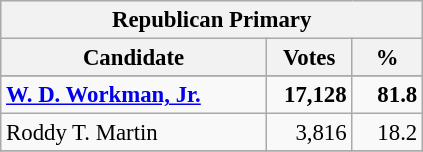<table class="wikitable" style="background: #f9f9f9; font-size: 95%;">
<tr style="background-color:#E9E9E9">
<th colspan="3">Republican Primary</th>
</tr>
<tr style="background-color:#E9E9E9">
<th colspan="1" style="width: 170px">Candidate</th>
<th style="width: 50px">Votes</th>
<th style="width: 40px">%</th>
</tr>
<tr>
</tr>
<tr>
<td><strong><a href='#'>W. D. Workman, Jr.</a></strong></td>
<td align="right"><strong>17,128</strong></td>
<td align="right"><strong>81.8</strong></td>
</tr>
<tr>
<td>Roddy T. Martin</td>
<td align="right">3,816</td>
<td align="right">18.2</td>
</tr>
<tr>
</tr>
</table>
